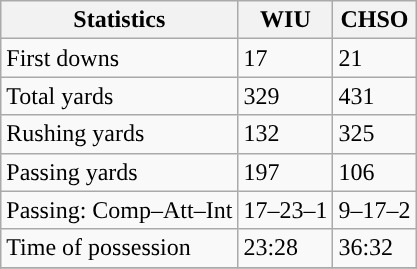<table class="wikitable" style="float: left;">
<tr>
<th>Statistics</th>
<th>WIU</th>
<th>CHSO</th>
</tr>
<tr>
<td>First downs</td>
<td>17</td>
<td>21</td>
</tr>
<tr>
<td>Total yards</td>
<td>329</td>
<td>431</td>
</tr>
<tr>
<td>Rushing yards</td>
<td>132</td>
<td>325</td>
</tr>
<tr>
<td>Passing yards</td>
<td>197</td>
<td>106</td>
</tr>
<tr>
<td>Passing: Comp–Att–Int</td>
<td>17–23–1</td>
<td>9–17–2</td>
</tr>
<tr>
<td>Time of possession</td>
<td>23:28</td>
<td>36:32</td>
</tr>
<tr>
</tr>
</table>
